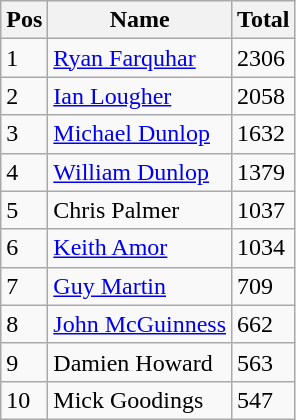<table class="wikitable" border="1">
<tr>
<th>Pos</th>
<th>Name</th>
<th>Total</th>
</tr>
<tr>
<td>1</td>
<td><a href='#'>Ryan Farquhar</a></td>
<td>2306</td>
</tr>
<tr>
<td>2</td>
<td><a href='#'>Ian Lougher</a></td>
<td>2058</td>
</tr>
<tr>
<td>3</td>
<td><a href='#'>Michael Dunlop</a></td>
<td>1632</td>
</tr>
<tr>
<td>4</td>
<td><a href='#'>William Dunlop</a></td>
<td>1379</td>
</tr>
<tr>
<td>5</td>
<td>Chris Palmer</td>
<td>1037</td>
</tr>
<tr>
<td>6</td>
<td><a href='#'>Keith Amor</a></td>
<td>1034</td>
</tr>
<tr>
<td>7</td>
<td><a href='#'>Guy Martin</a></td>
<td>709</td>
</tr>
<tr>
<td>8</td>
<td><a href='#'>John McGuinness</a></td>
<td>662</td>
</tr>
<tr>
<td>9</td>
<td>Damien Howard</td>
<td>563</td>
</tr>
<tr>
<td>10</td>
<td>Mick Goodings</td>
<td>547</td>
</tr>
</table>
